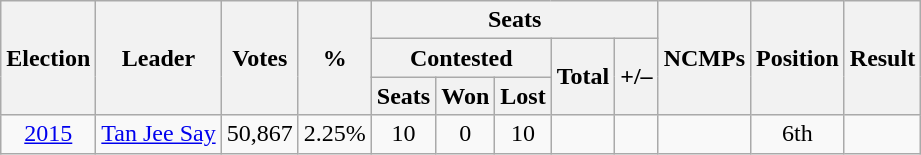<table class=wikitable style="text-align: center;">
<tr>
<th rowspan=3>Election</th>
<th rowspan=3>Leader</th>
<th rowspan=3>Votes</th>
<th rowspan=3>%</th>
<th colspan=5>Seats</th>
<th rowspan=3>NCMPs</th>
<th rowspan=3>Position</th>
<th rowspan=3>Result</th>
</tr>
<tr>
<th colspan=3>Contested</th>
<th rowspan=2>Total</th>
<th rowspan=2>+/–</th>
</tr>
<tr>
<th>Seats</th>
<th>Won</th>
<th>Lost</th>
</tr>
<tr>
<td><a href='#'>2015</a></td>
<td><a href='#'>Tan Jee Say</a></td>
<td>50,867</td>
<td>2.25%</td>
<td>10</td>
<td>0</td>
<td>10</td>
<td></td>
<td></td>
<td></td>
<td> 6th</td>
<td></td>
</tr>
</table>
